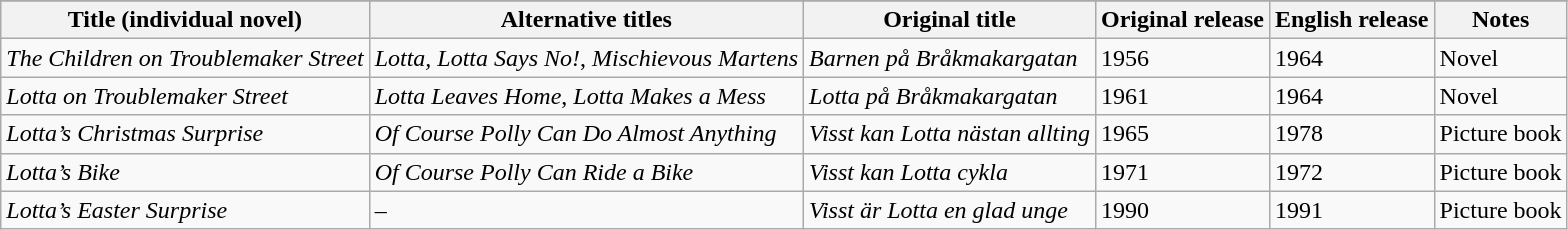<table class="wikitable">
<tr bgcolor="#CCCCCC" align="center">
</tr>
<tr>
<th>Title (individual novel)</th>
<th>Alternative titles</th>
<th>Original title</th>
<th>Original release</th>
<th>English release</th>
<th>Notes</th>
</tr>
<tr>
<td><em>The Children on Troublemaker Street</em></td>
<td><em>Lotta, Lotta Says No!</em>, <em>Mischievous Martens</em></td>
<td><em>Barnen på Bråkmakargatan</em></td>
<td>1956</td>
<td>1964</td>
<td>Novel</td>
</tr>
<tr>
<td><em>Lotta on Troublemaker Street</em></td>
<td><em>Lotta Leaves Home</em>, <em>Lotta Makes a Mess</em></td>
<td><em>Lotta på Bråkmakargatan</em></td>
<td>1961</td>
<td>1964</td>
<td>Novel</td>
</tr>
<tr>
<td><em>Lotta’s Christmas Surprise</em></td>
<td><em>Of Course Polly Can Do Almost Anything</em></td>
<td><em>Visst kan Lotta nästan allting</em></td>
<td>1965</td>
<td>1978</td>
<td>Picture book</td>
</tr>
<tr>
<td><em>Lotta’s Bike</em></td>
<td><em>Of Course Polly Can Ride a Bike</em></td>
<td><em>Visst kan Lotta cykla</em></td>
<td>1971</td>
<td>1972</td>
<td>Picture book</td>
</tr>
<tr>
<td><em>Lotta’s Easter Surprise</em></td>
<td>–</td>
<td><em>Visst är Lotta en glad unge</em></td>
<td>1990</td>
<td>1991</td>
<td>Picture book</td>
</tr>
</table>
